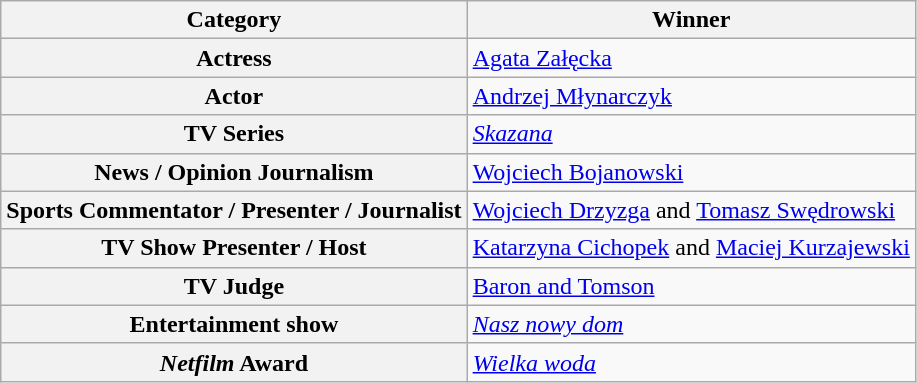<table class="wikitable">
<tr>
<th>Category</th>
<th>Winner</th>
</tr>
<tr>
<th scope="row">Actress</th>
<td><a href='#'>Agata Załęcka</a></td>
</tr>
<tr>
<th scope="row">Actor</th>
<td><a href='#'>Andrzej Młynarczyk</a></td>
</tr>
<tr>
<th scope="row">TV Series</th>
<td><em><a href='#'>Skazana</a></em></td>
</tr>
<tr>
<th scope="row">News / Opinion Journalism</th>
<td><a href='#'>Wojciech Bojanowski</a></td>
</tr>
<tr>
<th scop="row">Sports Commentator / Presenter / Journalist</th>
<td><a href='#'>Wojciech Drzyzga</a> and <a href='#'>Tomasz Swędrowski</a></td>
</tr>
<tr>
<th scope="row">TV Show Presenter / Host</th>
<td><a href='#'>Katarzyna Cichopek</a> and <a href='#'>Maciej Kurzajewski</a></td>
</tr>
<tr>
<th scope="row">TV Judge</th>
<td><a href='#'>Baron and Tomson</a></td>
</tr>
<tr>
<th scope="row">Entertainment show</th>
<td><em><a href='#'>Nasz nowy dom</a></em></td>
</tr>
<tr>
<th scope="row"><em>Netfilm</em> Award</th>
<td><em><a href='#'>Wielka woda</a></em></td>
</tr>
</table>
